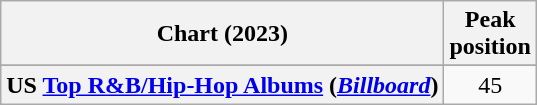<table class="wikitable sortable plainrowheaders" style="text-align:center;">
<tr>
<th scope="col">Chart (2023)</th>
<th scope="col">Peak<br>position</th>
</tr>
<tr>
</tr>
<tr>
<th scope="row">US <a href='#'>Top R&B/Hip-Hop Albums</a> (<em><a href='#'>Billboard</a></em>)</th>
<td>45</td>
</tr>
</table>
